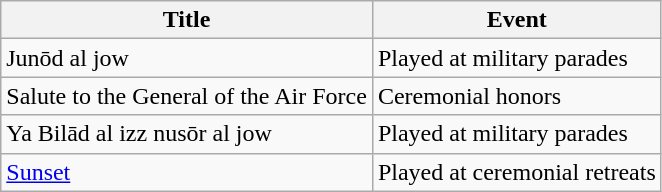<table class="wikitable">
<tr>
<th>Title</th>
<th>Event</th>
</tr>
<tr>
<td>Junōd al jow</td>
<td>Played at military parades</td>
</tr>
<tr>
<td>Salute to the General of the Air Force</td>
<td>Ceremonial honors</td>
</tr>
<tr>
<td>Ya Bilād al izz nusōr al jow</td>
<td>Played at military parades</td>
</tr>
<tr>
<td><a href='#'>Sunset</a></td>
<td>Played at ceremonial retreats</td>
</tr>
</table>
